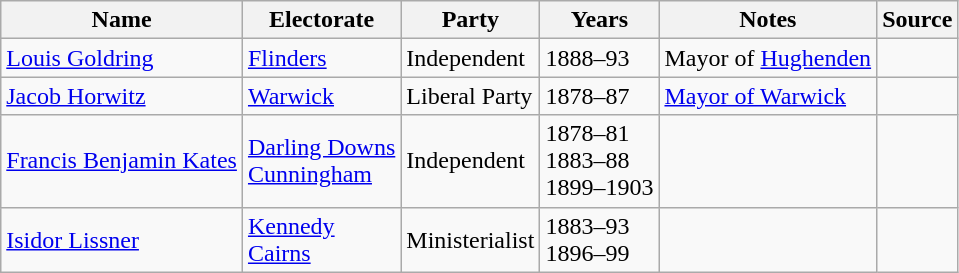<table class="wikitable sortable">
<tr>
<th>Name</th>
<th>Electorate</th>
<th>Party</th>
<th>Years</th>
<th>Notes</th>
<th>Source</th>
</tr>
<tr>
<td><a href='#'>Louis Goldring</a></td>
<td><a href='#'>Flinders</a></td>
<td>Independent</td>
<td>1888–93</td>
<td>Mayor of <a href='#'>Hughenden</a></td>
<td></td>
</tr>
<tr>
<td><a href='#'>Jacob Horwitz</a></td>
<td><a href='#'>Warwick</a></td>
<td>Liberal Party</td>
<td>1878–87</td>
<td><a href='#'>Mayor of Warwick</a></td>
<td></td>
</tr>
<tr>
<td><a href='#'>Francis Benjamin Kates</a></td>
<td><a href='#'>Darling Downs</a><br><a href='#'>Cunningham</a></td>
<td>Independent</td>
<td>1878–81<br>1883–88<br>1899–1903</td>
<td></td>
<td></td>
</tr>
<tr>
<td><a href='#'>Isidor Lissner</a></td>
<td><a href='#'>Kennedy</a><br><a href='#'>Cairns</a></td>
<td>Ministerialist</td>
<td>1883–93<br>1896–99</td>
<td></td>
<td></td>
</tr>
</table>
